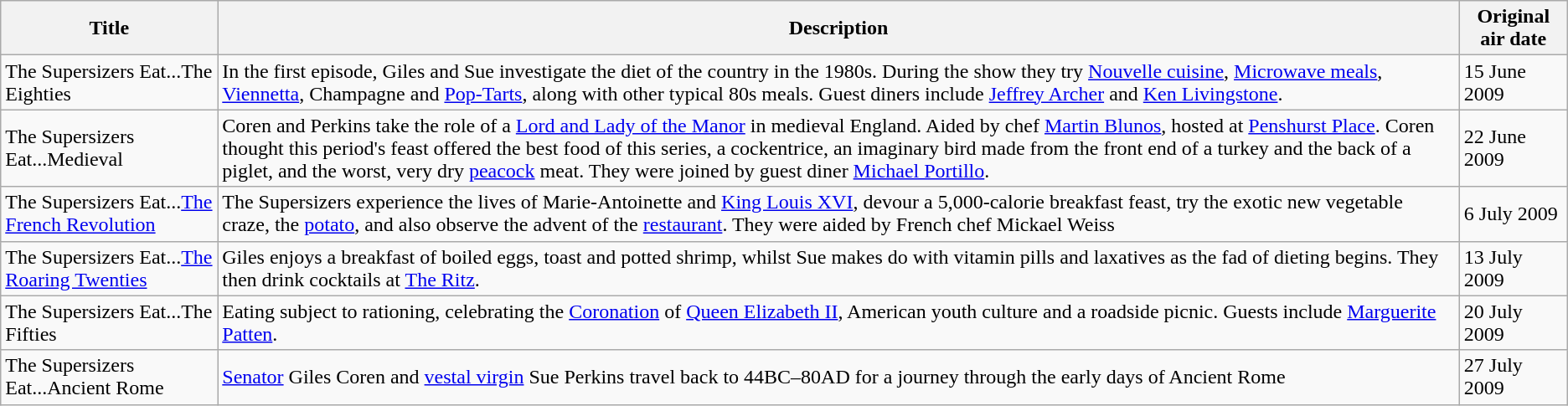<table class="wikitable">
<tr>
<th>Title</th>
<th>Description</th>
<th>Original air date</th>
</tr>
<tr>
<td>The Supersizers Eat...The Eighties</td>
<td>In the first episode, Giles and Sue investigate the diet of the country in the 1980s. During the show they try <a href='#'>Nouvelle cuisine</a>, <a href='#'>Microwave meals</a>, <a href='#'>Viennetta</a>, Champagne and <a href='#'>Pop-Tarts</a>, along with other typical 80s meals. Guest diners include <a href='#'>Jeffrey Archer</a> and <a href='#'>Ken Livingstone</a>.</td>
<td>15 June 2009</td>
</tr>
<tr>
<td>The Supersizers Eat...Medieval</td>
<td>Coren and Perkins take the role of a <a href='#'>Lord and Lady of the Manor</a> in medieval England. Aided by chef <a href='#'>Martin Blunos</a>, hosted at <a href='#'>Penshurst Place</a>. Coren thought this period's feast offered the best food of this series, a cockentrice, an imaginary bird made from the front end of a turkey and the back of a piglet, and the worst, very dry <a href='#'>peacock</a> meat. They were joined by guest diner <a href='#'>Michael Portillo</a>.</td>
<td>22 June 2009</td>
</tr>
<tr>
<td>The Supersizers Eat...<a href='#'>The French Revolution</a></td>
<td>The Supersizers experience the lives of Marie-Antoinette and <a href='#'>King Louis XVI</a>, devour a 5,000-calorie breakfast feast, try the exotic new vegetable craze, the <a href='#'>potato</a>, and also observe the advent of the <a href='#'>restaurant</a>. They were aided by French chef Mickael Weiss</td>
<td>6 July 2009</td>
</tr>
<tr>
<td>The Supersizers Eat...<a href='#'>The Roaring Twenties</a></td>
<td>Giles enjoys a breakfast of boiled eggs, toast and potted shrimp, whilst Sue makes do with vitamin pills and laxatives as the fad of dieting begins. They then drink cocktails at <a href='#'>The Ritz</a>.</td>
<td>13 July 2009</td>
</tr>
<tr>
<td>The Supersizers Eat...The Fifties</td>
<td>Eating subject to rationing, celebrating the <a href='#'>Coronation</a> of <a href='#'>Queen Elizabeth II</a>, American youth culture and a roadside picnic.  Guests include <a href='#'>Marguerite Patten</a>.</td>
<td>20 July 2009</td>
</tr>
<tr>
<td>The Supersizers Eat...Ancient Rome</td>
<td><a href='#'>Senator</a> Giles Coren and <a href='#'>vestal virgin</a> Sue Perkins travel back to 44BC–80AD for a journey through the early days of Ancient Rome</td>
<td>27 July 2009</td>
</tr>
</table>
